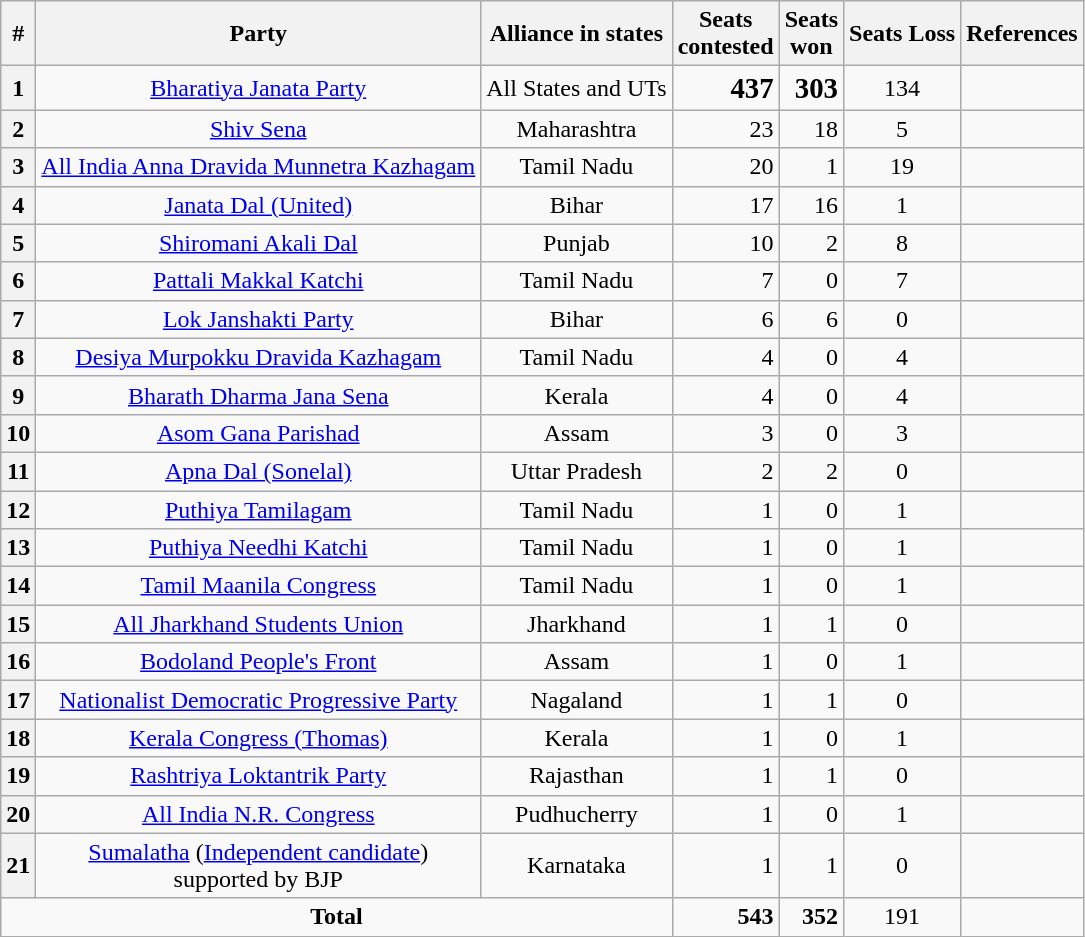<table class="wikitable sortable" style="text-align:center;">
<tr>
<th>#</th>
<th>Party</th>
<th>Alliance in states</th>
<th>Seats <br>contested</th>
<th>Seats <br>won</th>
<th>Seats Loss</th>
<th>References</th>
</tr>
<tr>
<th align="center">1</th>
<td><a href='#'>Bharatiya Janata Party</a></td>
<td>All States and UTs</td>
<td align=right><big><strong>437</strong></big></td>
<td align=right><strong><big>303</big></strong></td>
<td>134</td>
<td align=center></td>
</tr>
<tr>
<th align="center">2</th>
<td><a href='#'>Shiv Sena</a></td>
<td>Maharashtra</td>
<td align=right>23</td>
<td align=right>18</td>
<td>5</td>
<td></td>
</tr>
<tr>
<th align="center">3</th>
<td><a href='#'>All India Anna Dravida Munnetra Kazhagam</a></td>
<td>Tamil Nadu</td>
<td align=right>20</td>
<td align=right>1</td>
<td>19</td>
<td align=center></td>
</tr>
<tr>
<th align="center">4</th>
<td><a href='#'>Janata Dal (United)</a></td>
<td>Bihar</td>
<td align="right">17</td>
<td align="right">16</td>
<td>1</td>
<td align="center"></td>
</tr>
<tr>
<th align="center">5</th>
<td><a href='#'>Shiromani Akali Dal</a></td>
<td>Punjab</td>
<td align="right">10</td>
<td align="right">2</td>
<td>8</td>
<td align="center"></td>
</tr>
<tr>
<th align="center">6</th>
<td><a href='#'>Pattali Makkal Katchi</a></td>
<td>Tamil Nadu</td>
<td align="right">7</td>
<td align="right">0</td>
<td>7</td>
<td align="center"></td>
</tr>
<tr>
<th align="center">7</th>
<td><a href='#'>Lok Janshakti Party</a></td>
<td>Bihar</td>
<td align="right">6</td>
<td align="right">6</td>
<td>0</td>
<td align="center"></td>
</tr>
<tr>
<th align="center">8</th>
<td><a href='#'>Desiya Murpokku Dravida Kazhagam</a></td>
<td>Tamil Nadu</td>
<td align="right">4</td>
<td align="right">0</td>
<td>4</td>
<td align="center"></td>
</tr>
<tr>
<th align="center">9</th>
<td><a href='#'>Bharath Dharma Jana Sena</a></td>
<td>Kerala</td>
<td align="right">4</td>
<td align="right">0</td>
<td>4</td>
<td align="center"></td>
</tr>
<tr>
<th align="center">10</th>
<td><a href='#'>Asom Gana Parishad</a></td>
<td>Assam</td>
<td align="right">3</td>
<td align="right">0</td>
<td>3</td>
<td align="center"></td>
</tr>
<tr>
<th align="center">11</th>
<td><a href='#'>Apna Dal (Sonelal)</a></td>
<td>Uttar Pradesh</td>
<td align="right">2</td>
<td align="right">2</td>
<td>0</td>
<td align="center"></td>
</tr>
<tr>
<th align="center">12</th>
<td><a href='#'>Puthiya Tamilagam</a></td>
<td>Tamil Nadu</td>
<td align="right">1</td>
<td align="right">0</td>
<td>1</td>
<td align="center"></td>
</tr>
<tr>
<th align="center">13</th>
<td><a href='#'>Puthiya Needhi Katchi</a></td>
<td>Tamil Nadu</td>
<td align="right">1</td>
<td align="right">0</td>
<td>1</td>
<td align="center"></td>
</tr>
<tr>
<th align="center">14</th>
<td><a href='#'>Tamil Maanila Congress</a></td>
<td>Tamil Nadu</td>
<td align="right">1</td>
<td align="right">0</td>
<td>1</td>
<td align="center"></td>
</tr>
<tr>
<th align="center">15</th>
<td><a href='#'>All Jharkhand Students Union</a></td>
<td>Jharkhand</td>
<td align=right>1</td>
<td align=right>1</td>
<td>0</td>
<td align=center></td>
</tr>
<tr>
<th align="center">16</th>
<td><a href='#'>Bodoland People's Front</a></td>
<td>Assam</td>
<td align="right">1</td>
<td align="right">0</td>
<td>1</td>
<td align="center"></td>
</tr>
<tr>
<th align="center">17</th>
<td><a href='#'>Nationalist Democratic Progressive Party</a></td>
<td>Nagaland</td>
<td align="right">1</td>
<td align="right">1</td>
<td>0</td>
<td align="center"></td>
</tr>
<tr>
<th align="center">18</th>
<td><a href='#'>Kerala Congress (Thomas)</a></td>
<td>Kerala</td>
<td align="right">1</td>
<td align="right">0</td>
<td>1</td>
<td align="center"></td>
</tr>
<tr>
<th align="center">19</th>
<td><a href='#'>Rashtriya Loktantrik Party</a></td>
<td>Rajasthan</td>
<td align="right">1</td>
<td align="right">1</td>
<td>0</td>
<td align="center"></td>
</tr>
<tr>
<th align="center">20</th>
<td><a href='#'>All India N.R. Congress</a></td>
<td>Pudhucherry</td>
<td align="right">1</td>
<td align="right">0</td>
<td>1</td>
<td align="center"></td>
</tr>
<tr>
<th align="center">21</th>
<td><a href='#'>Sumalatha</a> (<a href='#'>Independent candidate</a>)<br>supported by BJP</td>
<td>Karnataka</td>
<td align=right>1</td>
<td align=right>1</td>
<td>0</td>
<td align=center></td>
</tr>
<tr>
<td colspan="3" align="center"><strong>Total</strong></td>
<td align=right><strong>543</strong></td>
<td align=right><strong>352</strong></td>
<td>191</td>
<td></td>
</tr>
</table>
